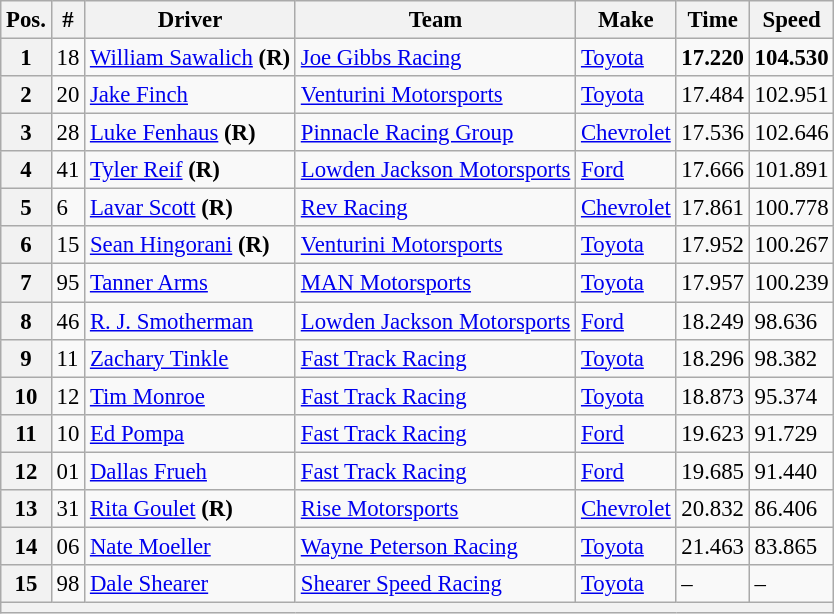<table class="wikitable" style="font-size:95%">
<tr>
<th>Pos.</th>
<th>#</th>
<th>Driver</th>
<th>Team</th>
<th>Make</th>
<th>Time</th>
<th>Speed</th>
</tr>
<tr>
<th>1</th>
<td>18</td>
<td><a href='#'>William Sawalich</a> <strong>(R)</strong></td>
<td><a href='#'>Joe Gibbs Racing</a></td>
<td><a href='#'>Toyota</a></td>
<td><strong>17.220</strong></td>
<td><strong>104.530</strong></td>
</tr>
<tr>
<th>2</th>
<td>20</td>
<td><a href='#'>Jake Finch</a></td>
<td><a href='#'>Venturini Motorsports</a></td>
<td><a href='#'>Toyota</a></td>
<td>17.484</td>
<td>102.951</td>
</tr>
<tr>
<th>3</th>
<td>28</td>
<td><a href='#'>Luke Fenhaus</a> <strong>(R)</strong></td>
<td><a href='#'>Pinnacle Racing Group</a></td>
<td><a href='#'>Chevrolet</a></td>
<td>17.536</td>
<td>102.646</td>
</tr>
<tr>
<th>4</th>
<td>41</td>
<td><a href='#'>Tyler Reif</a> <strong>(R)</strong></td>
<td><a href='#'>Lowden Jackson Motorsports</a></td>
<td><a href='#'>Ford</a></td>
<td>17.666</td>
<td>101.891</td>
</tr>
<tr>
<th>5</th>
<td>6</td>
<td><a href='#'>Lavar Scott</a> <strong>(R)</strong></td>
<td><a href='#'>Rev Racing</a></td>
<td><a href='#'>Chevrolet</a></td>
<td>17.861</td>
<td>100.778</td>
</tr>
<tr>
<th>6</th>
<td>15</td>
<td><a href='#'>Sean Hingorani</a> <strong>(R)</strong></td>
<td><a href='#'>Venturini Motorsports</a></td>
<td><a href='#'>Toyota</a></td>
<td>17.952</td>
<td>100.267</td>
</tr>
<tr>
<th>7</th>
<td>95</td>
<td><a href='#'>Tanner Arms</a></td>
<td><a href='#'>MAN Motorsports</a></td>
<td><a href='#'>Toyota</a></td>
<td>17.957</td>
<td>100.239</td>
</tr>
<tr>
<th>8</th>
<td>46</td>
<td><a href='#'>R. J. Smotherman</a></td>
<td><a href='#'>Lowden Jackson Motorsports</a></td>
<td><a href='#'>Ford</a></td>
<td>18.249</td>
<td>98.636</td>
</tr>
<tr>
<th>9</th>
<td>11</td>
<td><a href='#'>Zachary Tinkle</a></td>
<td><a href='#'>Fast Track Racing</a></td>
<td><a href='#'>Toyota</a></td>
<td>18.296</td>
<td>98.382</td>
</tr>
<tr>
<th>10</th>
<td>12</td>
<td><a href='#'>Tim Monroe</a></td>
<td><a href='#'>Fast Track Racing</a></td>
<td><a href='#'>Toyota</a></td>
<td>18.873</td>
<td>95.374</td>
</tr>
<tr>
<th>11</th>
<td>10</td>
<td><a href='#'>Ed Pompa</a></td>
<td><a href='#'>Fast Track Racing</a></td>
<td><a href='#'>Ford</a></td>
<td>19.623</td>
<td>91.729</td>
</tr>
<tr>
<th>12</th>
<td>01</td>
<td><a href='#'>Dallas Frueh</a></td>
<td><a href='#'>Fast Track Racing</a></td>
<td><a href='#'>Ford</a></td>
<td>19.685</td>
<td>91.440</td>
</tr>
<tr>
<th>13</th>
<td>31</td>
<td><a href='#'>Rita Goulet</a> <strong>(R)</strong></td>
<td><a href='#'>Rise Motorsports</a></td>
<td><a href='#'>Chevrolet</a></td>
<td>20.832</td>
<td>86.406</td>
</tr>
<tr>
<th>14</th>
<td>06</td>
<td><a href='#'>Nate Moeller</a></td>
<td><a href='#'>Wayne Peterson Racing</a></td>
<td><a href='#'>Toyota</a></td>
<td>21.463</td>
<td>83.865</td>
</tr>
<tr>
<th>15</th>
<td>98</td>
<td><a href='#'>Dale Shearer</a></td>
<td><a href='#'>Shearer Speed Racing</a></td>
<td><a href='#'>Toyota</a></td>
<td>–</td>
<td>–</td>
</tr>
<tr>
<th colspan="7"></th>
</tr>
</table>
